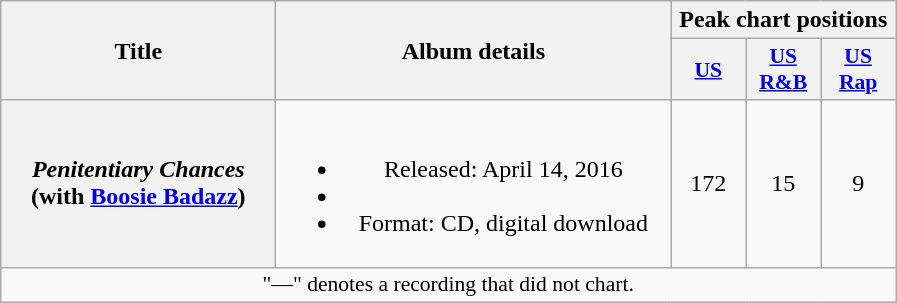<table class="wikitable plainrowheaders" style="text-align:center;">
<tr>
<th rowspan="2" style="width:11em;">Title</th>
<th rowspan="2" style="width:16em;">Album details</th>
<th colspan="3">Peak chart positions</th>
</tr>
<tr>
<th style="width:3em;font-size:90%;"><a href='#'>US</a></th>
<th style="width:3em;font-size:90%;"><a href='#'>US<br>R&B</a></th>
<th style="width:3em;font-size:90%;"><a href='#'>US<br>Rap</a></th>
</tr>
<tr>
<th scope="row"><em>Penitentiary Chances</em><br><span>(with <a href='#'>Boosie Badazz</a>)</span></th>
<td><br><ul><li>Released: April 14, 2016</li><li></li><li>Format: CD, digital download</li></ul></td>
<td>172</td>
<td>15</td>
<td>9</td>
</tr>
<tr>
<td colspan="14" style="font-size:90%">"—" denotes a recording that did not chart.</td>
</tr>
</table>
